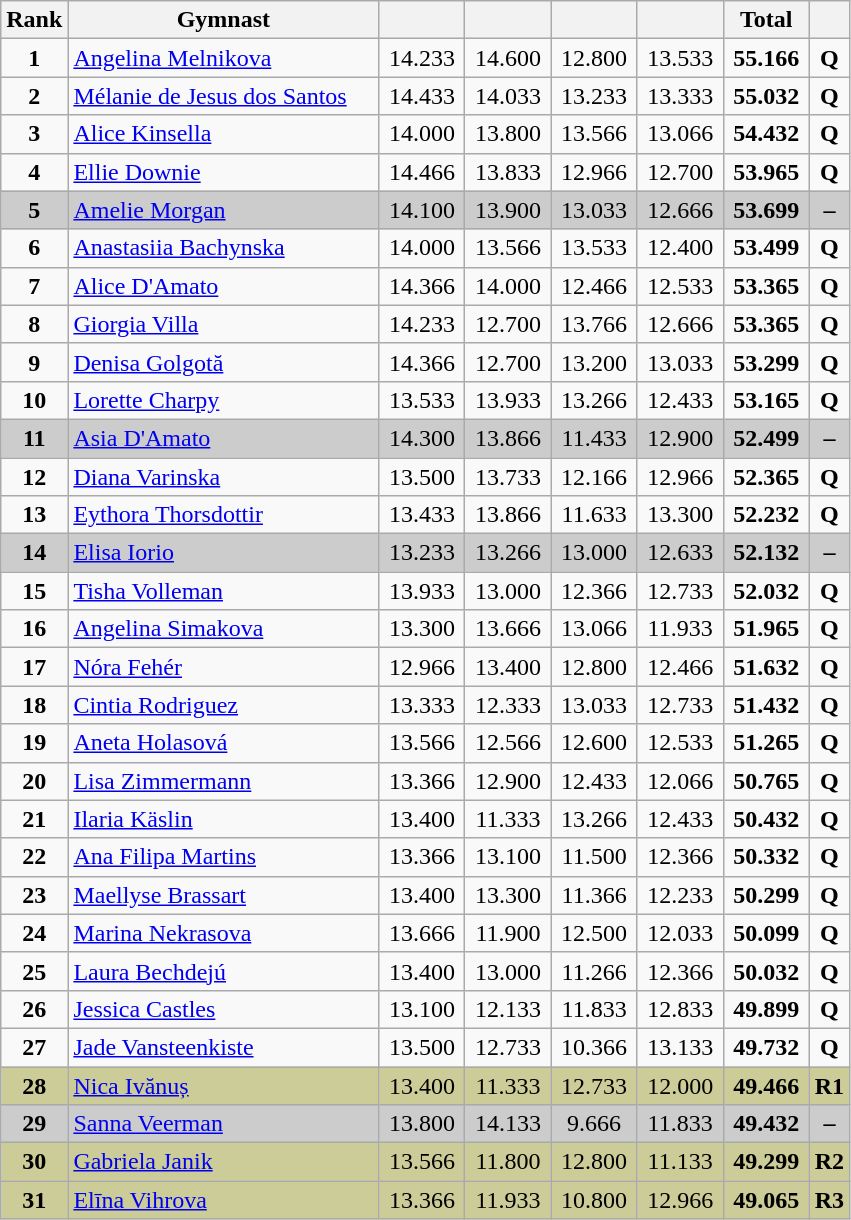<table class="wikitable sortable" style="text-align:center; font-size:100%">
<tr>
<th scope="col" style="width:15px;">Rank</th>
<th scope="col" style="width:200px;">Gymnast</th>
<th scope="col" style="width:50px;"></th>
<th scope="col" style="width:50px;"></th>
<th scope="col" style="width:50px;"></th>
<th scope="col" style="width:50px;"></th>
<th scope="col" style="width:50px;">Total</th>
<th scope="col" style="width:15px;"></th>
</tr>
<tr>
<td scope="row" style="text-align:center;"><strong>1</strong></td>
<td style="text-align:left;"> <a href='#'>Angelina Melnikova</a></td>
<td>14.233</td>
<td>14.600</td>
<td>12.800</td>
<td>13.533</td>
<td><strong>55.166</strong></td>
<td><strong>Q</strong></td>
</tr>
<tr>
<td scope="row" style="text-align:center;"><strong>2</strong></td>
<td style="text-align:left;"> <a href='#'>Mélanie de Jesus dos Santos</a></td>
<td>14.433</td>
<td>14.033</td>
<td>13.233</td>
<td>13.333</td>
<td><strong>55.032</strong></td>
<td><strong>Q</strong></td>
</tr>
<tr>
<td scope="row" style="text-align:center;"><strong>3</strong></td>
<td style="text-align:left;"> <a href='#'>Alice Kinsella</a></td>
<td>14.000</td>
<td>13.800</td>
<td>13.566</td>
<td>13.066</td>
<td><strong>54.432</strong></td>
<td><strong>Q</strong></td>
</tr>
<tr>
<td scope="row" style="text-align:center;"><strong>4</strong></td>
<td style="text-align:left;"> <a href='#'>Ellie Downie</a></td>
<td>14.466</td>
<td>13.833</td>
<td>12.966</td>
<td>12.700</td>
<td><strong>53.965</strong></td>
<td><strong>Q</strong></td>
</tr>
<tr style="background:#cccccc;">
<td scope="row" style="text-align:center;"><strong>5</strong></td>
<td style="text-align:left;"> <a href='#'>Amelie Morgan</a></td>
<td>14.100</td>
<td>13.900</td>
<td>13.033</td>
<td>12.666</td>
<td><strong>53.699</strong></td>
<td><strong>–</strong></td>
</tr>
<tr>
<td scope="row" style="text-align:center;"><strong>6</strong></td>
<td style="text-align:left;"> <a href='#'>Anastasiia Bachynska</a></td>
<td>14.000</td>
<td>13.566</td>
<td>13.533</td>
<td>12.400</td>
<td><strong>53.499</strong></td>
<td><strong>Q</strong></td>
</tr>
<tr>
<td scope="row" style="text-align:center;"><strong>7</strong></td>
<td style="text-align:left;"> <a href='#'>Alice D'Amato</a></td>
<td>14.366</td>
<td>14.000</td>
<td>12.466</td>
<td>12.533</td>
<td><strong>53.365</strong></td>
<td><strong>Q</strong></td>
</tr>
<tr>
<td scope="row" style="text-align:center;"><strong>8</strong></td>
<td style="text-align:left;"> <a href='#'>Giorgia Villa</a></td>
<td>14.233</td>
<td>12.700</td>
<td>13.766</td>
<td>12.666</td>
<td><strong>53.365</strong></td>
<td><strong>Q</strong></td>
</tr>
<tr>
<td scope="row" style="text-align:center;"><strong>9</strong></td>
<td style="text-align:left;"> <a href='#'>Denisa Golgotă</a></td>
<td>14.366</td>
<td>12.700</td>
<td>13.200</td>
<td>13.033</td>
<td><strong>53.299</strong></td>
<td><strong>Q</strong></td>
</tr>
<tr>
<td scope="row" style="text-align:center;"><strong>10</strong></td>
<td style="text-align:left;"> <a href='#'>Lorette Charpy</a></td>
<td>13.533</td>
<td>13.933</td>
<td>13.266</td>
<td>12.433</td>
<td><strong>53.165</strong></td>
<td><strong>Q</strong></td>
</tr>
<tr style="background:#cccccc;">
<td scope="row" style="text-align:center;"><strong>11</strong></td>
<td style="text-align:left;"> <a href='#'>Asia D'Amato</a></td>
<td>14.300</td>
<td>13.866</td>
<td>11.433</td>
<td>12.900</td>
<td><strong>52.499</strong></td>
<td><strong>–</strong></td>
</tr>
<tr>
<td scope="row" style="text-align:center;"><strong>12</strong></td>
<td style="text-align:left;"> <a href='#'>Diana Varinska</a></td>
<td>13.500</td>
<td>13.733</td>
<td>12.166</td>
<td>12.966</td>
<td><strong>52.365</strong></td>
<td><strong>Q</strong></td>
</tr>
<tr>
<td scope="row" style="text-align:center;"><strong>13</strong></td>
<td style="text-align:left;"> <a href='#'>Eythora Thorsdottir</a></td>
<td>13.433</td>
<td>13.866</td>
<td>11.633</td>
<td>13.300</td>
<td><strong>52.232</strong></td>
<td><strong>Q</strong></td>
</tr>
<tr style="background:#cccccc;">
<td scope="row" style="text-align:center;"><strong>14</strong></td>
<td style="text-align:left;"> <a href='#'>Elisa Iorio</a></td>
<td>13.233</td>
<td>13.266</td>
<td>13.000</td>
<td>12.633</td>
<td><strong>52.132</strong></td>
<td><strong>–</strong></td>
</tr>
<tr>
<td scope="row" style="text-align:center;"><strong>15</strong></td>
<td style="text-align:left;"> <a href='#'>Tisha Volleman</a></td>
<td>13.933</td>
<td>13.000</td>
<td>12.366</td>
<td>12.733</td>
<td><strong>52.032</strong></td>
<td><strong>Q</strong></td>
</tr>
<tr>
<td scope="row" style="text-align:center;"><strong>16</strong></td>
<td style="text-align:left;"> <a href='#'>Angelina Simakova</a></td>
<td>13.300</td>
<td>13.666</td>
<td>13.066</td>
<td>11.933</td>
<td><strong>51.965</strong></td>
<td><strong>Q</strong></td>
</tr>
<tr>
<td scope="row" style="text-align:center;"><strong>17</strong></td>
<td style="text-align:left;"> <a href='#'>Nóra Fehér</a></td>
<td>12.966</td>
<td>13.400</td>
<td>12.800</td>
<td>12.466</td>
<td><strong>51.632</strong></td>
<td><strong>Q</strong></td>
</tr>
<tr>
<td scope="row" style="text-align:center;"><strong>18</strong></td>
<td style="text-align:left;"> <a href='#'>Cintia Rodriguez</a></td>
<td>13.333</td>
<td>12.333</td>
<td>13.033</td>
<td>12.733</td>
<td><strong>51.432</strong></td>
<td><strong>Q</strong></td>
</tr>
<tr>
<td scope="row" style="text-align:center;"><strong>19</strong></td>
<td style="text-align:left;"> <a href='#'>Aneta Holasová</a></td>
<td>13.566</td>
<td>12.566</td>
<td>12.600</td>
<td>12.533</td>
<td><strong>51.265</strong></td>
<td><strong>Q</strong></td>
</tr>
<tr>
<td scope="row" style="text-align:center;"><strong>20</strong></td>
<td style="text-align:left;"> <a href='#'>Lisa Zimmermann</a></td>
<td>13.366</td>
<td>12.900</td>
<td>12.433</td>
<td>12.066</td>
<td><strong>50.765</strong></td>
<td><strong>Q</strong></td>
</tr>
<tr>
<td scope="row" style="text-align:center;"><strong>21</strong></td>
<td style="text-align:left;"> <a href='#'>Ilaria Käslin</a></td>
<td>13.400</td>
<td>11.333</td>
<td>13.266</td>
<td>12.433</td>
<td><strong>50.432</strong></td>
<td><strong>Q</strong></td>
</tr>
<tr>
<td scope="row" style="text-align:center;"><strong>22</strong></td>
<td style="text-align:left;"> <a href='#'>Ana Filipa Martins</a></td>
<td>13.366</td>
<td>13.100</td>
<td>11.500</td>
<td>12.366</td>
<td><strong>50.332</strong></td>
<td><strong>Q</strong></td>
</tr>
<tr>
<td scope="row" style="text-align:center;"><strong>23</strong></td>
<td style="text-align:left;"> <a href='#'>Maellyse Brassart</a></td>
<td>13.400</td>
<td>13.300</td>
<td>11.366</td>
<td>12.233</td>
<td><strong>50.299</strong></td>
<td><strong>Q</strong></td>
</tr>
<tr>
<td scope="row" style="text-align:center;"><strong>24</strong></td>
<td style="text-align:left;"> <a href='#'>Marina Nekrasova</a></td>
<td>13.666</td>
<td>11.900</td>
<td>12.500</td>
<td>12.033</td>
<td><strong>50.099</strong></td>
<td><strong>Q</strong></td>
</tr>
<tr>
<td scope="row" style="text-align:center;"><strong>25</strong></td>
<td style="text-align:left;"> <a href='#'>Laura Bechdejú</a></td>
<td>13.400</td>
<td>13.000</td>
<td>11.266</td>
<td>12.366</td>
<td><strong>50.032</strong></td>
<td><strong>Q</strong></td>
</tr>
<tr>
<td scope="row" style="text-align:center;"><strong>26</strong></td>
<td style="text-align:left;"> <a href='#'>Jessica Castles</a></td>
<td>13.100</td>
<td>12.133</td>
<td>11.833</td>
<td>12.833</td>
<td><strong>49.899</strong></td>
<td><strong>Q</strong></td>
</tr>
<tr>
<td scope="row" style="text-align:center;"><strong>27</strong></td>
<td style="text-align:left;"> <a href='#'>Jade Vansteenkiste</a></td>
<td>13.500</td>
<td>12.733</td>
<td>10.366</td>
<td>13.133</td>
<td><strong>49.732</strong></td>
<td><strong>Q</strong></td>
</tr>
<tr style="background:#cccc99;">
<td scope="row" style="text-align:center;"><strong>28</strong></td>
<td style="text-align:left;"> <a href='#'>Nica Ivănuș</a></td>
<td>13.400</td>
<td>11.333</td>
<td>12.733</td>
<td>12.000</td>
<td><strong>49.466</strong></td>
<td><strong>R1</strong></td>
</tr>
<tr style="background:#cccccc;">
<td scope="row" style="text-align:center;"><strong>29</strong></td>
<td style="text-align:left;"> <a href='#'>Sanna Veerman</a></td>
<td>13.800</td>
<td>14.133</td>
<td>9.666</td>
<td>11.833</td>
<td><strong>49.432</strong></td>
<td><strong>–</strong></td>
</tr>
<tr style="background:#cccc99;">
<td scope="row" style="text-align:center;"><strong>30</strong></td>
<td style="text-align:left;"> <a href='#'>Gabriela Janik</a></td>
<td>13.566</td>
<td>11.800</td>
<td>12.800</td>
<td>11.133</td>
<td><strong>49.299</strong></td>
<td><strong>R2</strong></td>
</tr>
<tr style="background:#cccc99;">
<td scope="row" style="text-align:center;"><strong>31</strong></td>
<td style="text-align:left;"> <a href='#'>Elīna Vihrova</a></td>
<td>13.366</td>
<td>11.933</td>
<td>10.800</td>
<td>12.966</td>
<td><strong>49.065</strong></td>
<td><strong>R3</strong></td>
</tr>
</table>
